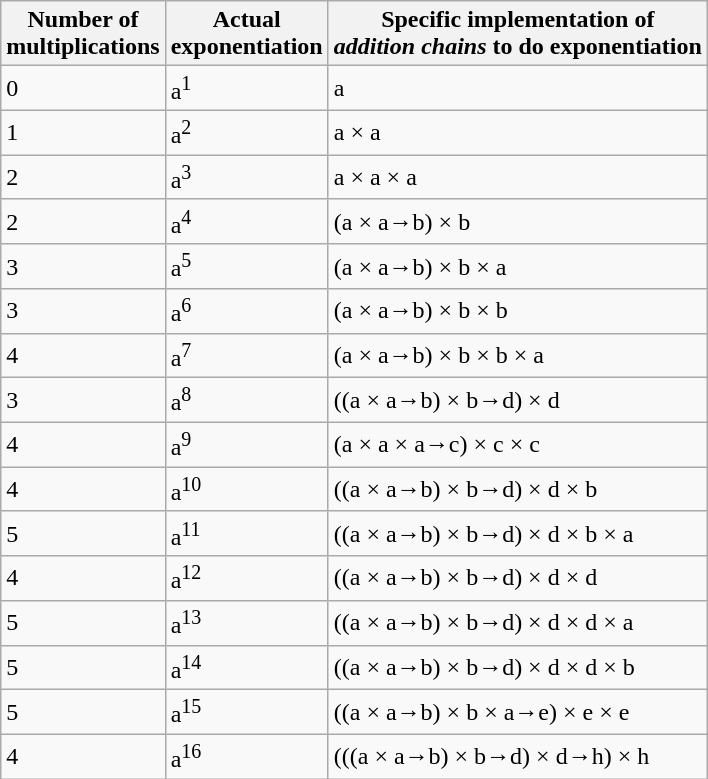<table class=wikitable>
<tr>
<th>Number of<br>multiplications</th>
<th>Actual<br>exponentiation</th>
<th>Specific implementation of<br><em>addition chains</em> to do exponentiation</th>
</tr>
<tr>
<td>0</td>
<td>a<sup>1</sup></td>
<td>a</td>
</tr>
<tr>
<td>1</td>
<td>a<sup>2</sup></td>
<td>a × a</td>
</tr>
<tr>
<td>2</td>
<td>a<sup>3</sup></td>
<td>a × a × a</td>
</tr>
<tr>
<td>2</td>
<td>a<sup>4</sup></td>
<td>(a × a→b) × b</td>
</tr>
<tr>
<td>3</td>
<td>a<sup>5</sup></td>
<td>(a × a→b) × b × a</td>
</tr>
<tr>
<td>3</td>
<td>a<sup>6</sup></td>
<td>(a × a→b) × b × b</td>
</tr>
<tr>
<td>4</td>
<td>a<sup>7</sup></td>
<td>(a × a→b) × b × b × a</td>
</tr>
<tr>
<td>3</td>
<td>a<sup>8</sup></td>
<td>((a × a→b) × b→d) × d</td>
</tr>
<tr>
<td>4</td>
<td>a<sup>9</sup></td>
<td>(a × a × a→c) × c × c</td>
</tr>
<tr>
<td>4</td>
<td>a<sup>10</sup></td>
<td>((a × a→b) × b→d) × d × b</td>
</tr>
<tr>
<td>5</td>
<td>a<sup>11</sup></td>
<td>((a × a→b) × b→d) × d × b × a</td>
</tr>
<tr>
<td>4</td>
<td>a<sup>12</sup></td>
<td>((a × a→b) × b→d) × d × d</td>
</tr>
<tr>
<td>5</td>
<td>a<sup>13</sup></td>
<td>((a × a→b) × b→d) × d × d × a</td>
</tr>
<tr>
<td>5</td>
<td>a<sup>14</sup></td>
<td>((a × a→b) × b→d) × d × d × b</td>
</tr>
<tr>
<td>5</td>
<td>a<sup>15</sup></td>
<td>((a × a→b) × b × a→e) × e × e</td>
</tr>
<tr>
<td>4</td>
<td>a<sup>16</sup></td>
<td>(((a × a→b) × b→d) × d→h) × h</td>
</tr>
</table>
